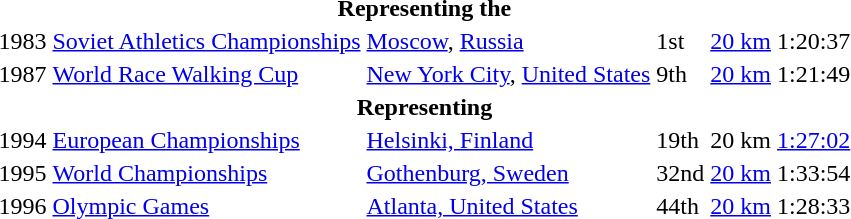<table>
<tr>
<th colspan="6">Representing the </th>
</tr>
<tr>
<td>1983</td>
<td><a href='#'>Soviet Athletics Championships</a></td>
<td><a href='#'>Moscow</a>, <a href='#'>Russia</a></td>
<td>1st</td>
<td><a href='#'>20 km</a></td>
<td>1:20:37</td>
</tr>
<tr>
<td>1987</td>
<td><a href='#'>World Race Walking Cup</a></td>
<td><a href='#'>New York City</a>, <a href='#'>United States</a></td>
<td>9th</td>
<td><a href='#'>20 km</a></td>
<td>1:21:49</td>
</tr>
<tr>
<th colspan="6">Representing </th>
</tr>
<tr>
<td>1994</td>
<td><a href='#'>European Championships</a></td>
<td><a href='#'>Helsinki, Finland</a></td>
<td>19th</td>
<td>20 km</td>
<td><a href='#'>1:27:02</a></td>
</tr>
<tr>
<td>1995</td>
<td><a href='#'>World Championships</a></td>
<td><a href='#'>Gothenburg, Sweden</a></td>
<td>32nd</td>
<td><a href='#'>20 km</a></td>
<td>1:33:54</td>
</tr>
<tr>
<td>1996</td>
<td><a href='#'>Olympic Games</a></td>
<td><a href='#'>Atlanta, United States</a></td>
<td>44th</td>
<td><a href='#'>20 km</a></td>
<td>1:28:33</td>
</tr>
</table>
